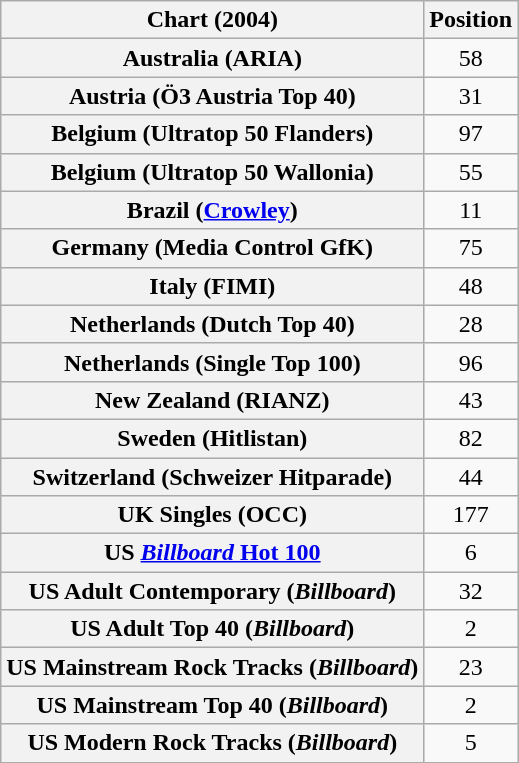<table class="wikitable sortable plainrowheaders" style="text-align:center">
<tr>
<th scope="col">Chart (2004)</th>
<th scope="col">Position</th>
</tr>
<tr>
<th scope="row">Australia (ARIA)</th>
<td>58</td>
</tr>
<tr>
<th scope="row">Austria (Ö3 Austria Top 40)</th>
<td>31</td>
</tr>
<tr>
<th scope="row">Belgium (Ultratop 50 Flanders)</th>
<td>97</td>
</tr>
<tr>
<th scope="row">Belgium (Ultratop 50 Wallonia)</th>
<td>55</td>
</tr>
<tr>
<th scope="row">Brazil (<a href='#'>Crowley</a>)</th>
<td>11</td>
</tr>
<tr>
<th scope="row">Germany (Media Control GfK)</th>
<td>75</td>
</tr>
<tr>
<th scope="row">Italy (FIMI)</th>
<td>48</td>
</tr>
<tr>
<th scope="row">Netherlands (Dutch Top 40)</th>
<td>28</td>
</tr>
<tr>
<th scope="row">Netherlands (Single Top 100)</th>
<td>96</td>
</tr>
<tr>
<th scope="row">New Zealand (RIANZ)</th>
<td>43</td>
</tr>
<tr>
<th scope="row">Sweden (Hitlistan)</th>
<td>82</td>
</tr>
<tr>
<th scope="row">Switzerland (Schweizer Hitparade)</th>
<td>44</td>
</tr>
<tr>
<th scope="row">UK Singles (OCC)</th>
<td>177</td>
</tr>
<tr>
<th scope="row">US <a href='#'><em>Billboard</em> Hot 100</a></th>
<td>6</td>
</tr>
<tr>
<th scope="row">US Adult Contemporary (<em>Billboard</em>)</th>
<td>32</td>
</tr>
<tr>
<th scope="row">US Adult Top 40 (<em>Billboard</em>)</th>
<td>2</td>
</tr>
<tr>
<th scope="row">US Mainstream Rock Tracks (<em>Billboard</em>)</th>
<td>23</td>
</tr>
<tr>
<th scope="row">US Mainstream Top 40 (<em>Billboard</em>)</th>
<td>2</td>
</tr>
<tr>
<th scope="row">US Modern Rock Tracks (<em>Billboard</em>)</th>
<td>5</td>
</tr>
</table>
